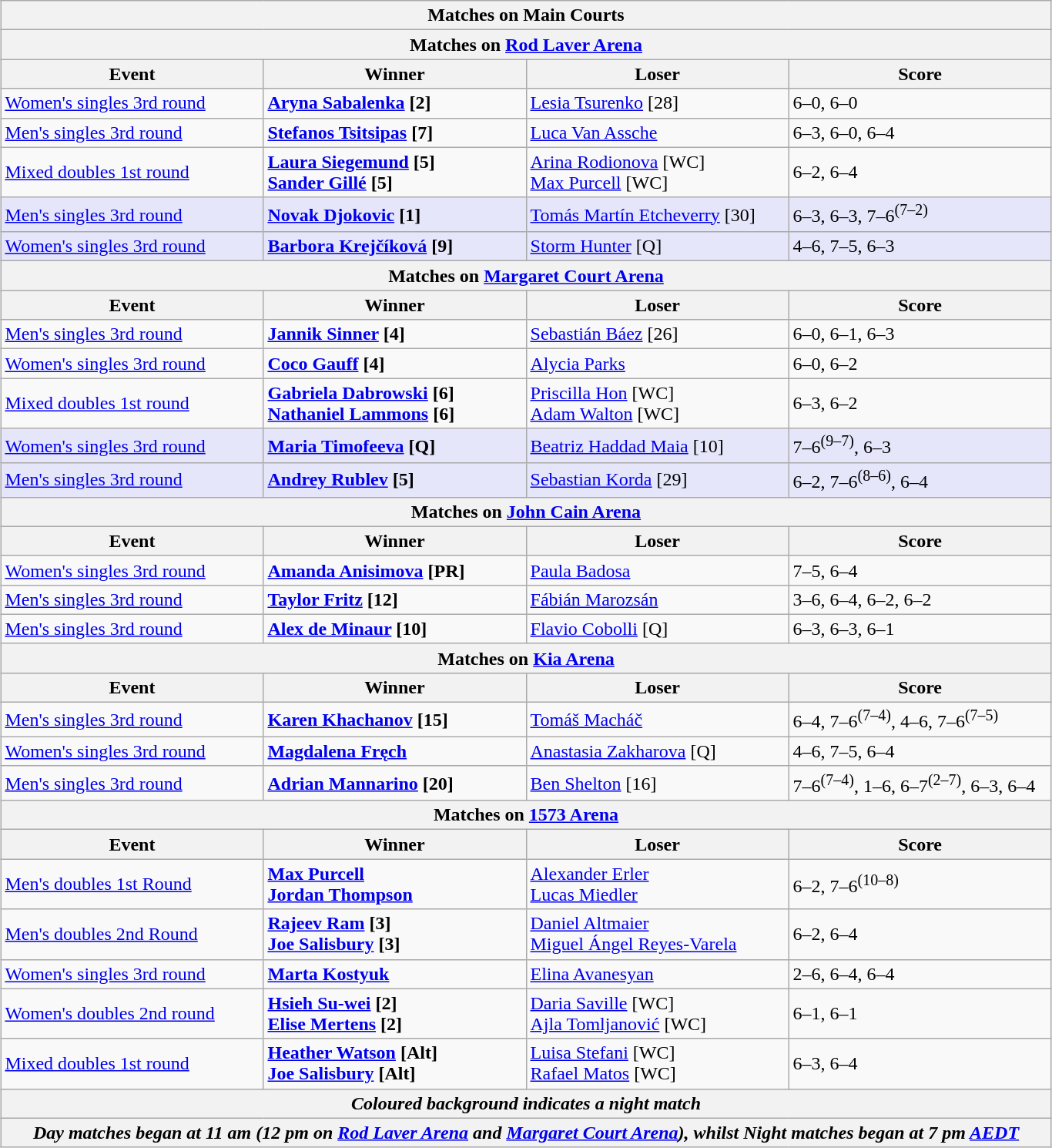<table class="wikitable collapsible uncollapsed" style="margin:auto;">
<tr>
<th colspan=4><strong>Matches on Main Courts</strong></th>
</tr>
<tr>
<th colspan=4><strong>Matches on <a href='#'>Rod Laver Arena</a></strong></th>
</tr>
<tr>
<th style="width:220px;">Event</th>
<th style="width:220px;">Winner</th>
<th style="width:220px;">Loser</th>
<th style="width:220px;">Score</th>
</tr>
<tr>
<td><a href='#'>Women's singles 3rd round</a></td>
<td><strong> <a href='#'>Aryna Sabalenka</a> [2]</strong></td>
<td> <a href='#'>Lesia Tsurenko</a> [28]</td>
<td>6–0, 6–0</td>
</tr>
<tr>
<td><a href='#'>Men's singles 3rd round</a></td>
<td><strong> <a href='#'>Stefanos Tsitsipas</a> [7]</strong></td>
<td> <a href='#'>Luca Van Assche</a></td>
<td>6–3, 6–0, 6–4</td>
</tr>
<tr>
<td><a href='#'>Mixed doubles 1st round</a></td>
<td><strong> <a href='#'>Laura Siegemund</a> [5]<br> <a href='#'>Sander Gillé</a> [5]</strong></td>
<td> <a href='#'>Arina Rodionova</a> [WC]<br> <a href='#'>Max Purcell</a> [WC]</td>
<td>6–2, 6–4</td>
</tr>
<tr bgcolor=lavender>
<td><a href='#'>Men's singles 3rd round</a></td>
<td><strong> <a href='#'>Novak Djokovic</a> [1]</strong></td>
<td> <a href='#'>Tomás Martín Etcheverry</a> [30]</td>
<td>6–3, 6–3, 7–6<sup>(7–2)</sup></td>
</tr>
<tr bgcolor=lavender>
<td><a href='#'>Women's singles 3rd round</a></td>
<td><strong> <a href='#'>Barbora Krejčíková</a> [9]</strong></td>
<td> <a href='#'>Storm Hunter</a> [Q]</td>
<td>4–6, 7–5, 6–3</td>
</tr>
<tr>
<th colspan=4><strong>Matches on <a href='#'>Margaret Court Arena</a></strong></th>
</tr>
<tr>
<th style="width:220px;">Event</th>
<th style="width:220px;">Winner</th>
<th style="width:220px;">Loser</th>
<th style="width:220px;">Score</th>
</tr>
<tr>
<td><a href='#'>Men's singles 3rd round</a></td>
<td><strong> <a href='#'>Jannik Sinner</a> [4]</strong></td>
<td> <a href='#'>Sebastián Báez</a> [26]</td>
<td>6–0, 6–1, 6–3</td>
</tr>
<tr>
<td><a href='#'>Women's singles 3rd round</a></td>
<td><strong> <a href='#'>Coco Gauff</a> [4]</strong></td>
<td> <a href='#'>Alycia Parks</a></td>
<td>6–0, 6–2</td>
</tr>
<tr>
<td><a href='#'>Mixed doubles 1st round</a></td>
<td><strong> <a href='#'>Gabriela Dabrowski</a> [6] <br>  <a href='#'>Nathaniel Lammons</a> [6]</strong></td>
<td> <a href='#'>Priscilla Hon</a> [WC] <br>  <a href='#'>Adam Walton</a> [WC]</td>
<td>6–3, 6–2</td>
</tr>
<tr bgcolor=lavender>
<td><a href='#'>Women's singles 3rd round</a></td>
<td><strong> <a href='#'>Maria Timofeeva</a> [Q]</strong></td>
<td> <a href='#'>Beatriz Haddad Maia</a> [10]</td>
<td>7–6<sup>(9–7)</sup>, 6–3</td>
</tr>
<tr bgcolor=lavender>
<td><a href='#'>Men's singles 3rd round</a></td>
<td><strong> <a href='#'>Andrey Rublev</a> [5]</strong></td>
<td> <a href='#'>Sebastian Korda</a> [29]</td>
<td>6–2, 7–6<sup>(8–6)</sup>, 6–4</td>
</tr>
<tr>
<th colspan=4><strong>Matches on <a href='#'>John Cain Arena</a></strong></th>
</tr>
<tr>
<th style="width:220px;">Event</th>
<th style="width:220px;">Winner</th>
<th style="width:220px;">Loser</th>
<th style="width:220px;">Score</th>
</tr>
<tr>
<td><a href='#'>Women's singles 3rd round</a></td>
<td><strong> <a href='#'>Amanda Anisimova</a> [PR]</strong></td>
<td> <a href='#'>Paula Badosa</a></td>
<td>7–5, 6–4</td>
</tr>
<tr>
<td><a href='#'>Men's singles 3rd round</a></td>
<td><strong> <a href='#'>Taylor Fritz</a> [12]</strong></td>
<td> <a href='#'>Fábián Marozsán</a></td>
<td>3–6, 6–4, 6–2, 6–2</td>
</tr>
<tr>
<td><a href='#'>Men's singles 3rd round</a></td>
<td><strong> <a href='#'>Alex de Minaur</a> [10]</strong></td>
<td> <a href='#'>Flavio Cobolli</a> [Q]</td>
<td>6–3, 6–3, 6–1</td>
</tr>
<tr>
<th colspan=4><strong>Matches on <a href='#'>Kia Arena</a></strong></th>
</tr>
<tr>
<th style="width:220px;">Event</th>
<th style="width:220px;">Winner</th>
<th style="width:220px;">Loser</th>
<th style="width:220px;">Score</th>
</tr>
<tr>
<td><a href='#'>Men's singles 3rd round</a></td>
<td><strong> <a href='#'>Karen Khachanov</a> [15]</strong></td>
<td> <a href='#'>Tomáš Macháč</a></td>
<td>6–4, 7–6<sup>(7–4)</sup>, 4–6, 7–6<sup>(7–5)</sup></td>
</tr>
<tr>
<td><a href='#'>Women's singles 3rd round</a></td>
<td><strong> <a href='#'>Magdalena Fręch</a></strong></td>
<td> <a href='#'>Anastasia Zakharova</a> [Q]</td>
<td>4–6, 7–5, 6–4</td>
</tr>
<tr>
<td><a href='#'>Men's singles 3rd round</a></td>
<td><strong> <a href='#'>Adrian Mannarino</a> [20]</strong></td>
<td> <a href='#'>Ben Shelton</a> [16]</td>
<td>7–6<sup>(7–4)</sup>, 1–6, 6–7<sup>(2–7)</sup>, 6–3, 6–4</td>
</tr>
<tr>
<th colspan=4><strong>Matches on <a href='#'>1573 Arena</a></strong></th>
</tr>
<tr>
<th style="width:220px;">Event</th>
<th style="width:220px;">Winner</th>
<th style="width:220px;">Loser</th>
<th style="width:220px;">Score</th>
</tr>
<tr>
<td><a href='#'>Men's doubles 1st Round</a></td>
<td><strong> <a href='#'>Max Purcell</a><br> <a href='#'>Jordan Thompson</a></strong></td>
<td> <a href='#'>Alexander Erler</a><br> <a href='#'>Lucas Miedler</a></td>
<td>6–2, 7–6<sup>(10–8)</sup></td>
</tr>
<tr>
<td><a href='#'>Men's doubles 2nd Round</a></td>
<td><strong> <a href='#'>Rajeev Ram</a> [3]<br> <a href='#'>Joe Salisbury</a> [3]</strong></td>
<td> <a href='#'>Daniel Altmaier</a><br> <a href='#'>Miguel Ángel Reyes-Varela</a></td>
<td>6–2, 6–4</td>
</tr>
<tr>
<td><a href='#'>Women's singles 3rd round</a></td>
<td><strong> <a href='#'>Marta Kostyuk</a></strong></td>
<td> <a href='#'>Elina Avanesyan</a></td>
<td>2–6, 6–4, 6–4</td>
</tr>
<tr>
<td><a href='#'>Women's doubles 2nd round</a></td>
<td><strong> <a href='#'>Hsieh Su-wei</a> [2]<br> <a href='#'>Elise Mertens</a> [2]</strong></td>
<td> <a href='#'>Daria Saville</a> [WC]<br> <a href='#'>Ajla Tomljanović</a> [WC]</td>
<td>6–1, 6–1</td>
</tr>
<tr>
<td><a href='#'>Mixed doubles 1st round</a></td>
<td><strong> <a href='#'>Heather Watson</a> [Alt] <br>  <a href='#'>Joe Salisbury</a> [Alt]</strong></td>
<td> <a href='#'>Luisa Stefani</a> [WC] <br>  <a href='#'>Rafael Matos</a> [WC]</td>
<td>6–3, 6–4</td>
</tr>
<tr>
<th colspan=4><em>Coloured background indicates a night match</em></th>
</tr>
<tr>
<th colspan=4><em>Day matches began at 11 am (12 pm on <a href='#'>Rod Laver Arena</a> and <a href='#'>Margaret Court Arena</a>), whilst Night matches began at 7 pm <a href='#'>AEDT</a></em></th>
</tr>
</table>
